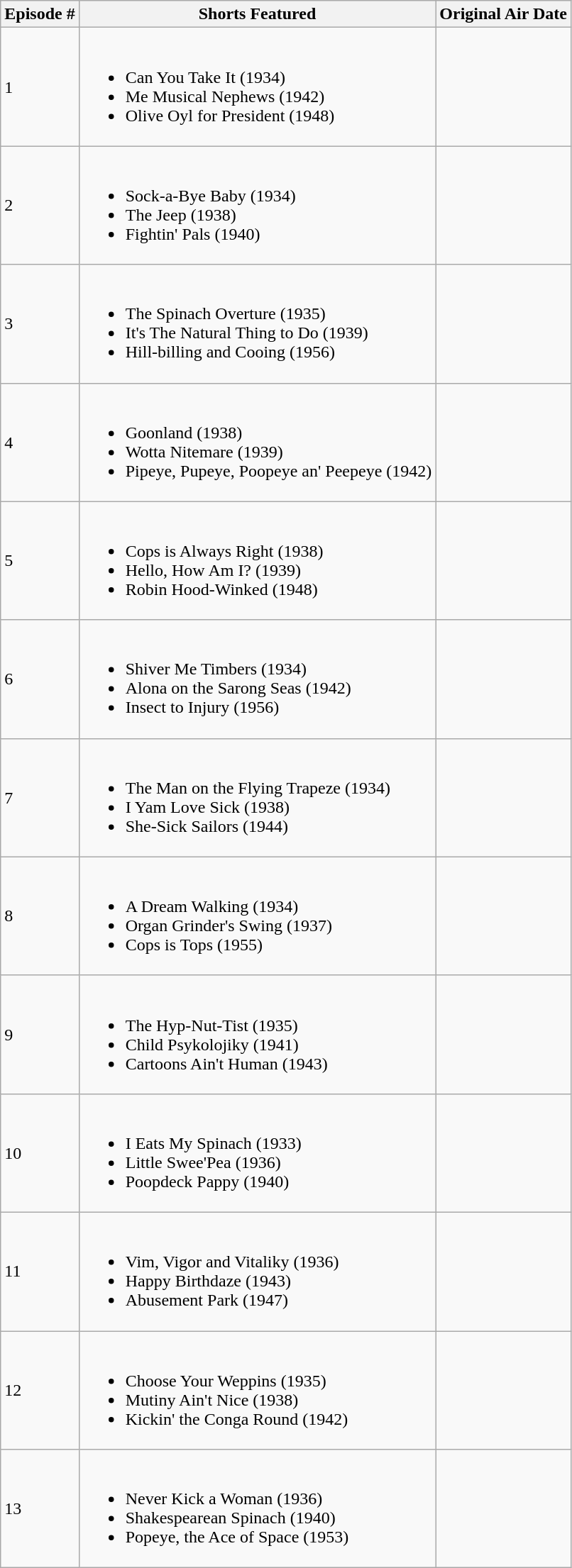<table class="wikitable">
<tr>
<th>Episode #</th>
<th>Shorts Featured</th>
<th>Original Air Date</th>
</tr>
<tr>
<td>1</td>
<td><br><ul><li>Can You Take It (1934)</li><li>Me Musical Nephews (1942)</li><li>Olive Oyl for President (1948)</li></ul></td>
<td></td>
</tr>
<tr>
<td>2</td>
<td><br><ul><li>Sock-a-Bye Baby (1934)</li><li>The Jeep (1938)</li><li>Fightin' Pals (1940)</li></ul></td>
<td></td>
</tr>
<tr>
<td>3</td>
<td><br><ul><li>The Spinach Overture (1935)</li><li>It's The Natural Thing to Do (1939)</li><li>Hill-billing and Cooing (1956)</li></ul></td>
<td></td>
</tr>
<tr>
<td>4</td>
<td><br><ul><li>Goonland (1938)</li><li>Wotta Nitemare (1939)</li><li>Pipeye, Pupeye, Poopeye an' Peepeye (1942)</li></ul></td>
<td></td>
</tr>
<tr>
<td>5</td>
<td><br><ul><li>Cops is Always Right (1938)</li><li>Hello, How Am I? (1939)</li><li>Robin Hood-Winked (1948)</li></ul></td>
<td></td>
</tr>
<tr>
<td>6</td>
<td><br><ul><li>Shiver Me Timbers (1934)</li><li>Alona on the Sarong Seas (1942)</li><li>Insect to Injury (1956)</li></ul></td>
<td></td>
</tr>
<tr>
<td>7</td>
<td><br><ul><li>The Man on the Flying Trapeze (1934)</li><li>I Yam Love Sick (1938)</li><li>She-Sick Sailors (1944)</li></ul></td>
<td></td>
</tr>
<tr>
<td>8</td>
<td><br><ul><li>A Dream Walking (1934)</li><li>Organ Grinder's Swing (1937)</li><li>Cops is Tops (1955)</li></ul></td>
<td></td>
</tr>
<tr>
<td>9</td>
<td><br><ul><li>The Hyp-Nut-Tist (1935)</li><li>Child Psykolojiky (1941)</li><li>Cartoons Ain't Human (1943)</li></ul></td>
<td></td>
</tr>
<tr>
<td>10</td>
<td><br><ul><li>I Eats My Spinach (1933)</li><li>Little Swee'Pea (1936)</li><li>Poopdeck Pappy (1940)</li></ul></td>
<td></td>
</tr>
<tr>
<td>11</td>
<td><br><ul><li>Vim, Vigor and Vitaliky (1936)</li><li>Happy Birthdaze (1943)</li><li>Abusement Park (1947)</li></ul></td>
<td></td>
</tr>
<tr>
<td>12</td>
<td><br><ul><li>Choose Your Weppins (1935)</li><li>Mutiny Ain't Nice (1938)</li><li>Kickin' the Conga Round (1942)</li></ul></td>
<td></td>
</tr>
<tr>
<td>13</td>
<td><br><ul><li>Never Kick a Woman (1936)</li><li>Shakespearean Spinach (1940)</li><li>Popeye, the Ace of Space (1953)</li></ul></td>
<td></td>
</tr>
</table>
